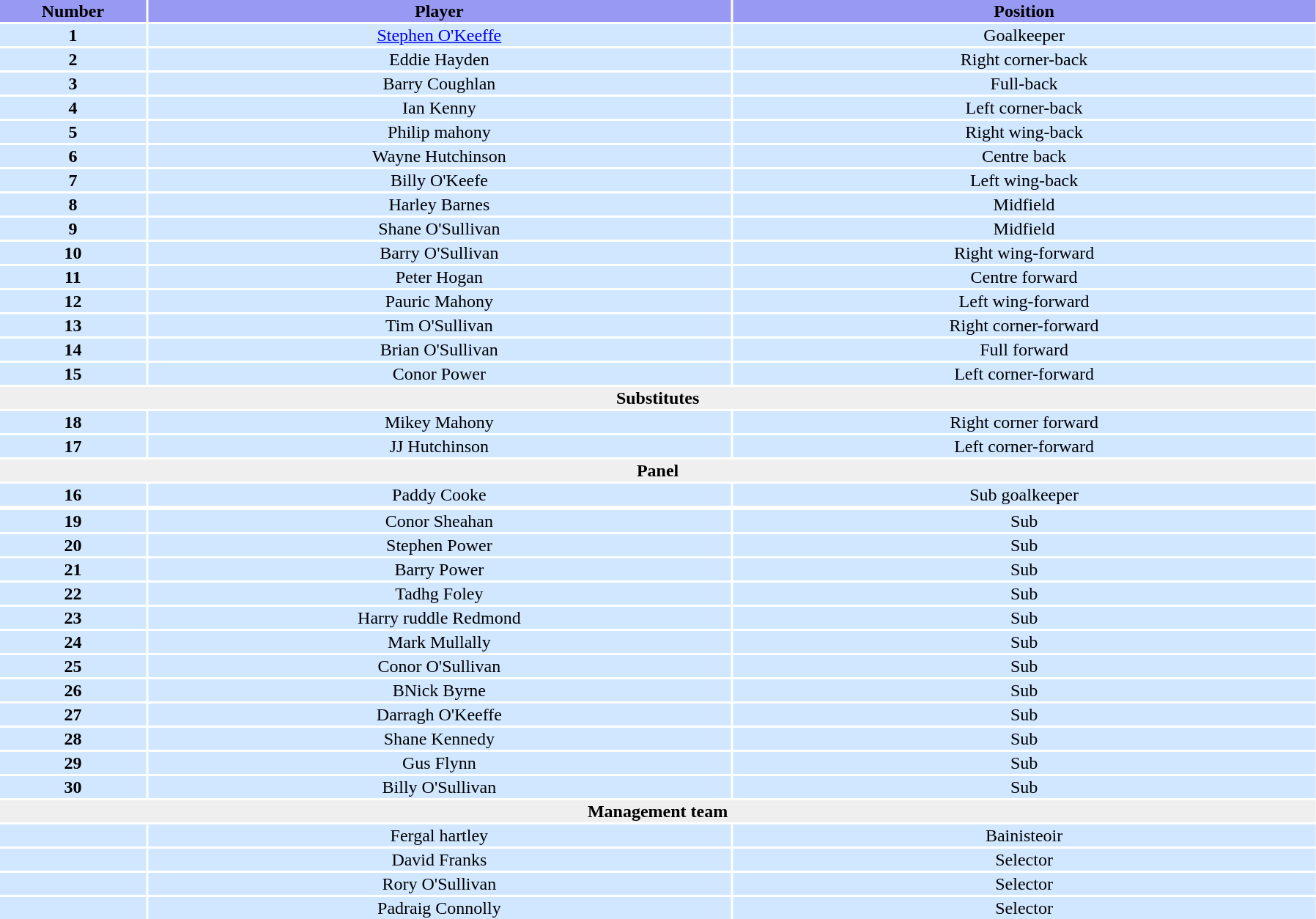<table width=95%>
<tr bgcolor=#9799F3>
<th width=5%>Number</th>
<th width=20%>Player</th>
<th width=20%>Position</th>
</tr>
<tr bgcolor=#D0E7FF>
<td align=center><strong>1</strong></td>
<td align=center><a href='#'>Stephen O'Keeffe</a></td>
<td align=center>Goalkeeper</td>
</tr>
<tr bgcolor=#D0E7FF>
<td align=center><strong>2</strong></td>
<td align=center>Eddie Hayden</td>
<td align=center>Right corner-back</td>
</tr>
<tr bgcolor=#D0E7FF>
<td align=center><strong>3</strong></td>
<td align=center>Barry Coughlan</td>
<td align=center>Full-back</td>
</tr>
<tr bgcolor=#D0E7FF>
<td align=center><strong>4</strong></td>
<td align=center>Ian Kenny</td>
<td align=center>Left corner-back</td>
</tr>
<tr bgcolor=#D0E7FF>
<td align=center><strong>5</strong></td>
<td align=center>Philip mahony</td>
<td align=center>Right wing-back</td>
</tr>
<tr bgcolor=#D0E7FF>
<td align=center><strong>6</strong></td>
<td align=center>Wayne Hutchinson</td>
<td align=center>Centre back</td>
</tr>
<tr bgcolor=#D0E7FF>
<td align=center><strong>7</strong></td>
<td align=center>Billy O'Keefe</td>
<td align=center>Left wing-back</td>
</tr>
<tr bgcolor=#D0E7FF>
<td align=center><strong>8</strong></td>
<td align=center>Harley Barnes</td>
<td align=center>Midfield</td>
</tr>
<tr bgcolor=#D0E7FF>
<td align=center><strong>9</strong></td>
<td align=center>Shane O'Sullivan</td>
<td align=center>Midfield</td>
</tr>
<tr bgcolor=#D0E7FF>
<td align=center><strong>10</strong></td>
<td align=center>Barry O'Sullivan</td>
<td align=center>Right wing-forward</td>
</tr>
<tr bgcolor=#D0E7FF>
<td align=center><strong>11</strong></td>
<td align=center>Peter Hogan</td>
<td align=center>Centre forward</td>
</tr>
<tr bgcolor=#D0E7FF>
<td align=center><strong>12</strong></td>
<td align=center>Pauric Mahony</td>
<td align=center>Left wing-forward</td>
</tr>
<tr bgcolor=#D0E7FF>
<td align=center><strong>13</strong></td>
<td align=center>Tim O'Sullivan</td>
<td align=center>Right corner-forward</td>
</tr>
<tr bgcolor=#D0E7FF>
<td align=center><strong>14</strong></td>
<td align=center>Brian O'Sullivan</td>
<td align=center>Full forward</td>
</tr>
<tr bgcolor=#D0E7FF>
<td align=center><strong>15</strong></td>
<td align=center>Conor Power</td>
<td align=center>Left corner-forward</td>
</tr>
<tr>
<th colspan=6 bgcolor=#EFEFEF>Substitutes</th>
</tr>
<tr bgcolor=#D0E7FF>
<td align=center><strong>18</strong></td>
<td align=center>Mikey Mahony</td>
<td align=center>Right corner forward</td>
</tr>
<tr bgcolor=#D0E7FF>
<td align=center><strong>17</strong></td>
<td align=center>JJ Hutchinson</td>
<td align=center>Left corner-forward</td>
</tr>
<tr>
<th colspan=6 bgcolor=#EFEFEF>Panel</th>
</tr>
<tr bgcolor=#D0E7FF>
<td align=center><strong>16</strong></td>
<td align=center>Paddy Cooke</td>
<td align=center>Sub goalkeeper</td>
</tr>
<tr>
</tr>
<tr bgcolor=#D0E7FF>
<td align=center><strong>19</strong></td>
<td align=center>Conor Sheahan</td>
<td align=center>Sub</td>
</tr>
<tr bgcolor=#D0E7FF>
<td align=center><strong>20</strong></td>
<td align=center>Stephen Power</td>
<td align=center>Sub</td>
</tr>
<tr bgcolor=#D0E7FF>
<td align=center><strong>21</strong></td>
<td align=center>Barry Power</td>
<td align=center>Sub</td>
</tr>
<tr bgcolor=#D0E7FF>
<td align=center><strong>22</strong></td>
<td align=center>Tadhg Foley</td>
<td align=center>Sub</td>
</tr>
<tr bgcolor=#D0E7FF>
<td align=center><strong>23</strong></td>
<td align=center>Harry ruddle Redmond</td>
<td align=center>Sub</td>
</tr>
<tr bgcolor=#D0E7FF>
<td align=center><strong>24</strong></td>
<td align=center>Mark Mullally</td>
<td align=center>Sub</td>
</tr>
<tr bgcolor=#D0E7FF>
<td align=center><strong>25</strong></td>
<td align=center>Conor O'Sullivan</td>
<td align=center>Sub</td>
</tr>
<tr bgcolor=#D0E7FF>
<td align=center><strong>26</strong></td>
<td align=center>BNick Byrne</td>
<td align=center>Sub</td>
</tr>
<tr bgcolor=#D0E7FF>
<td align=center><strong>27</strong></td>
<td align=center>Darragh O'Keeffe</td>
<td align=center>Sub</td>
</tr>
<tr bgcolor=#D0E7FF>
<td align=center><strong>28</strong></td>
<td align=center>Shane Kennedy</td>
<td align=center>Sub</td>
</tr>
<tr bgcolor=#D0E7FF>
<td align=center><strong>29</strong></td>
<td align=center>Gus Flynn</td>
<td align=center>Sub</td>
</tr>
<tr bgcolor=#D0E7FF>
<td align=center><strong>30</strong></td>
<td align=center>Billy O'Sullivan</td>
<td align=center>Sub</td>
</tr>
<tr>
<th colspan=6 bgcolor=#EFEFEF>Management team</th>
</tr>
<tr bgcolor=#D0E7FF>
<td align=center></td>
<td align=center>Fergal hartley</td>
<td align=center>Bainisteoir</td>
</tr>
<tr bgcolor=#D0E7FF>
<td align=center></td>
<td align=center>David Franks</td>
<td align=center>Selector</td>
</tr>
<tr bgcolor=#D0E7FF>
<td align=center></td>
<td align=center>Rory O'Sullivan</td>
<td align=center>Selector</td>
</tr>
<tr bgcolor=#D0E7FF>
<td align=center></td>
<td align=center>Padraig Connolly</td>
<td align=center>Selector</td>
</tr>
</table>
